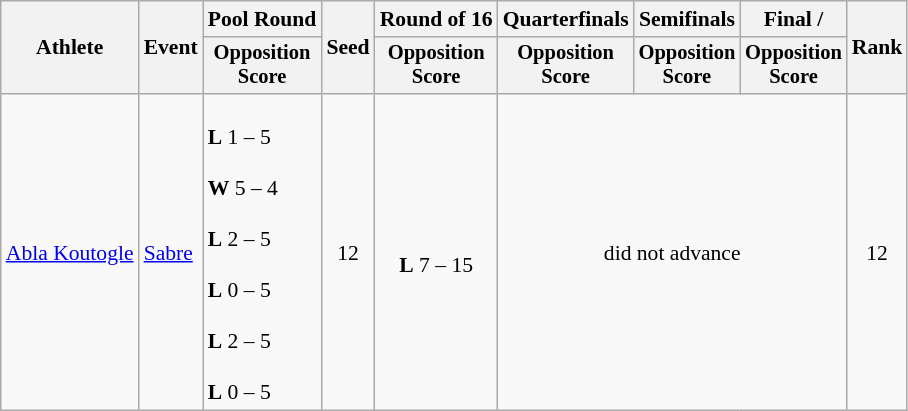<table class=wikitable style="font-size:90%">
<tr>
<th rowspan="2">Athlete</th>
<th rowspan="2">Event</th>
<th>Pool Round</th>
<th rowspan="2">Seed</th>
<th>Round of 16</th>
<th>Quarterfinals</th>
<th>Semifinals</th>
<th>Final / </th>
<th rowspan=2>Rank</th>
</tr>
<tr style="font-size:95%">
<th>Opposition<br>Score</th>
<th>Opposition<br>Score</th>
<th>Opposition<br>Score</th>
<th>Opposition<br>Score</th>
<th>Opposition<br>Score</th>
</tr>
<tr align=center>
<td align=left><a href='#'>Abla Koutogle</a></td>
<td align=left><a href='#'>Sabre</a></td>
<td align=left><br><strong>L</strong> 1 – 5<br><br><strong>W</strong> 5 – 4<br><br><strong>L</strong> 2 – 5<br><br><strong>L</strong> 0 – 5<br><br><strong>L</strong> 2 – 5<br><br><strong>L</strong> 0 – 5</td>
<td>12</td>
<td><br><strong>L</strong> 7 – 15</td>
<td colspan=3>did not advance</td>
<td>12</td>
</tr>
</table>
